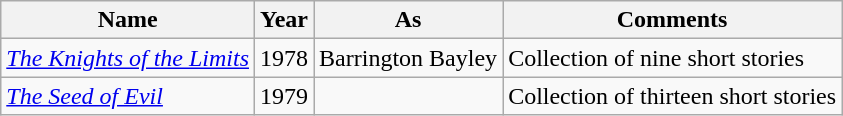<table class="wikitable sortable">
<tr>
<th>Name</th>
<th>Year</th>
<th>As</th>
<th>Comments</th>
</tr>
<tr>
<td><em><a href='#'>The Knights of the Limits</a></em></td>
<td>1978</td>
<td>Barrington Bayley</td>
<td>Collection of nine short stories</td>
</tr>
<tr>
<td><em><a href='#'>The Seed of Evil</a></em></td>
<td>1979</td>
<td></td>
<td>Collection of thirteen short stories</td>
</tr>
</table>
